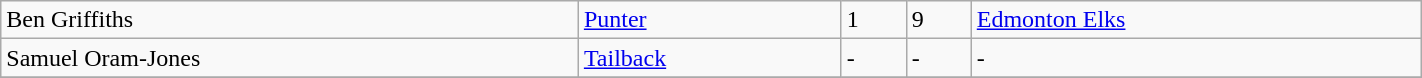<table class="wikitable" style="width:75%;">
<tr>
<td>Ben Griffiths</td>
<td><a href='#'>Punter</a></td>
<td>1</td>
<td>9</td>
<td><a href='#'>Edmonton Elks</a></td>
</tr>
<tr>
<td>Samuel Oram-Jones</td>
<td><a href='#'>Tailback</a></td>
<td>-</td>
<td>-</td>
<td>-</td>
</tr>
<tr>
</tr>
</table>
